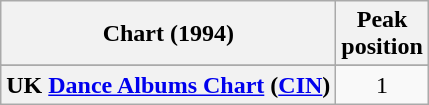<table class="wikitable sortable plainrowheaders">
<tr>
<th scope="col">Chart (1994)</th>
<th scope="col">Peak<br>position</th>
</tr>
<tr>
</tr>
<tr>
<th scope="row">UK <a href='#'>Dance Albums Chart</a> (<a href='#'>CIN</a>)</th>
<td align="center">1</td>
</tr>
</table>
